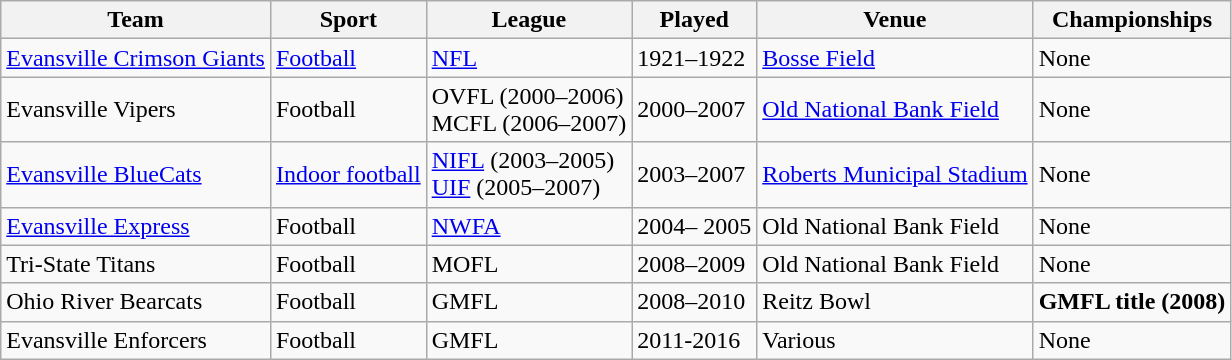<table class="wikitable">
<tr>
<th>Team</th>
<th>Sport</th>
<th>League</th>
<th>Played</th>
<th>Venue</th>
<th>Championships</th>
</tr>
<tr>
<td><a href='#'>Evansville Crimson Giants</a></td>
<td><a href='#'>Football</a></td>
<td><a href='#'>NFL</a></td>
<td>1921–1922</td>
<td><a href='#'>Bosse Field</a></td>
<td>None</td>
</tr>
<tr>
<td>Evansville Vipers</td>
<td>Football</td>
<td>OVFL (2000–2006)<br>MCFL (2006–2007)</td>
<td>2000–2007</td>
<td><a href='#'>Old National Bank Field</a></td>
<td>None</td>
</tr>
<tr>
<td><a href='#'>Evansville BlueCats</a></td>
<td><a href='#'>Indoor football</a></td>
<td><a href='#'>NIFL</a> (2003–2005)<br><a href='#'>UIF</a> (2005–2007)</td>
<td>2003–2007</td>
<td><a href='#'>Roberts Municipal Stadium</a></td>
<td>None</td>
</tr>
<tr>
<td><a href='#'>Evansville Express</a></td>
<td>Football</td>
<td><a href='#'>NWFA</a></td>
<td>2004– 2005</td>
<td>Old National Bank Field</td>
<td>None</td>
</tr>
<tr>
<td>Tri-State Titans</td>
<td>Football</td>
<td>MOFL</td>
<td>2008–2009</td>
<td>Old National Bank Field</td>
<td>None</td>
</tr>
<tr>
<td>Ohio River Bearcats</td>
<td>Football</td>
<td>GMFL</td>
<td>2008–2010</td>
<td>Reitz Bowl</td>
<td><strong>GMFL title (2008)</strong></td>
</tr>
<tr>
<td>Evansville Enforcers</td>
<td>Football</td>
<td>GMFL</td>
<td>2011-2016</td>
<td>Various</td>
<td>None</td>
</tr>
</table>
